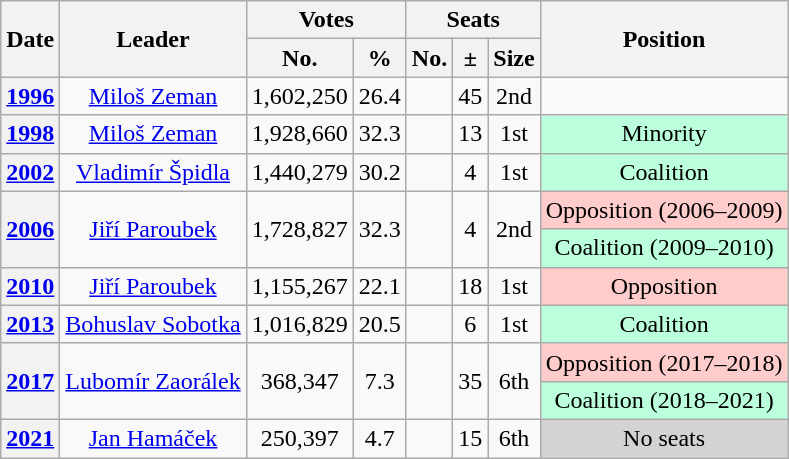<table class="wikitable" style=text-align:center>
<tr>
<th rowspan="2">Date</th>
<th rowspan="2">Leader</th>
<th colspan="2">Votes</th>
<th colspan="3">Seats</th>
<th rowspan="2">Position</th>
</tr>
<tr>
<th>No.</th>
<th>%</th>
<th>No.</th>
<th>±</th>
<th>Size</th>
</tr>
<tr>
<th><a href='#'>1996</a></th>
<td><a href='#'>Miloš Zeman</a></td>
<td>1,602,250</td>
<td>26.4</td>
<td></td>
<td> 45</td>
<td>2nd</td>
<td></td>
</tr>
<tr>
<th><a href='#'>1998</a></th>
<td><a href='#'>Miloš Zeman</a></td>
<td>1,928,660</td>
<td>32.3</td>
<td></td>
<td> 13</td>
<td>1st</td>
<td style="background:#bfd;" align=center>Minority</td>
</tr>
<tr>
<th><a href='#'>2002</a></th>
<td><a href='#'>Vladimír Špidla</a></td>
<td>1,440,279</td>
<td>30.2</td>
<td></td>
<td> 4</td>
<td>1st</td>
<td style="background:#bfd;" align=center>Coalition</td>
</tr>
<tr>
<th rowspan="2"><a href='#'>2006</a></th>
<td rowspan="2"><a href='#'>Jiří Paroubek</a></td>
<td rowspan="2">1,728,827</td>
<td rowspan="2">32.3</td>
<td rowspan="2"></td>
<td rowspan="2"> 4</td>
<td rowspan="2">2nd</td>
<td style="background:#fcc;" align=center>Opposition (2006–2009)</td>
</tr>
<tr>
<td style="background:#bfd;" align=center>Coalition (2009–2010)</td>
</tr>
<tr>
<th><a href='#'>2010</a></th>
<td><a href='#'>Jiří Paroubek</a></td>
<td>1,155,267</td>
<td>22.1</td>
<td></td>
<td> 18</td>
<td>1st</td>
<td style="background:#fcc;" align=center>Opposition</td>
</tr>
<tr>
<th><a href='#'>2013</a></th>
<td><a href='#'>Bohuslav Sobotka</a></td>
<td>1,016,829</td>
<td>20.5</td>
<td></td>
<td> 6</td>
<td>1st</td>
<td style="background:#bfd;" align=center>Coalition</td>
</tr>
<tr>
<th rowspan="2"><a href='#'>2017</a></th>
<td rowspan="2"><a href='#'>Lubomír Zaorálek</a></td>
<td rowspan="2">368,347</td>
<td rowspan="2">7.3</td>
<td rowspan="2"></td>
<td rowspan="2"> 35</td>
<td rowspan="2">6th</td>
<td style="background:#fcc;" align=center>Opposition (2017–2018)</td>
</tr>
<tr>
<td style="background:#bfd;" align=center>Coalition (2018–2021)</td>
</tr>
<tr>
<th><a href='#'>2021</a></th>
<td><a href='#'>Jan Hamáček</a></td>
<td>250,397</td>
<td>4.7</td>
<td></td>
<td> 15</td>
<td>6th</td>
<td style="background:lightgray;" align=center>No seats</td>
</tr>
</table>
